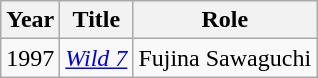<table class="wikitable">
<tr>
<th>Year</th>
<th>Title</th>
<th>Role</th>
</tr>
<tr>
<td>1997</td>
<td><em><a href='#'>Wild 7</a></em></td>
<td>Fujina Sawaguchi</td>
</tr>
</table>
